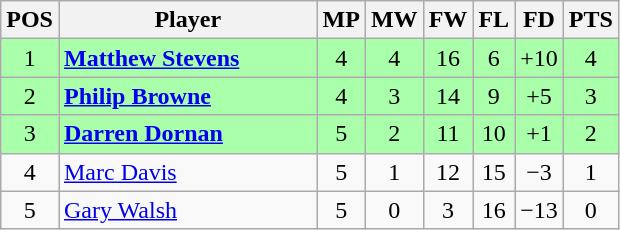<table class="wikitable" style="text-align: center;">
<tr>
<th width=20>POS</th>
<th width=165>Player</th>
<th width=20>MP</th>
<th width=20>MW</th>
<th width=20>FW</th>
<th width=20>FL</th>
<th width=20>FD</th>
<th width=20>PTS</th>
</tr>
<tr style="background:#afa;">
<td>1</td>
<td style="text-align:left;"> <strong><a href='#'>Matthew Stevens</a></strong></td>
<td>4</td>
<td>4</td>
<td>16</td>
<td>6</td>
<td>+10</td>
<td>4</td>
</tr>
<tr style="background:#afa;">
<td>2</td>
<td style="text-align:left;"> <strong><a href='#'>Philip Browne</a></strong></td>
<td>4</td>
<td>3</td>
<td>14</td>
<td>9</td>
<td>+5</td>
<td>3</td>
</tr>
<tr style="background:#afa;">
<td>3</td>
<td style="text-align:left;"> <strong><a href='#'>Darren Dornan</a></strong></td>
<td>5</td>
<td>2</td>
<td>11</td>
<td>10</td>
<td>+1</td>
<td>2</td>
</tr>
<tr>
<td>4</td>
<td style="text-align:left;"> <a href='#'>Marc Davis</a></td>
<td>5</td>
<td>1</td>
<td>12</td>
<td>15</td>
<td>−3</td>
<td>1</td>
</tr>
<tr>
<td>5</td>
<td style="text-align:left;"> <a href='#'>Gary Walsh</a></td>
<td>5</td>
<td>0</td>
<td>3</td>
<td>16</td>
<td>−13</td>
<td>0</td>
</tr>
</table>
